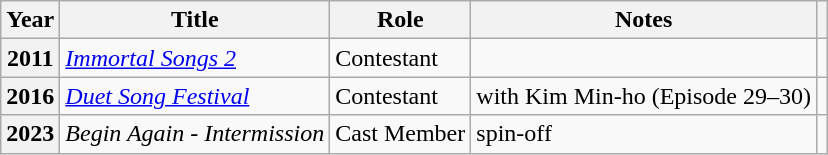<table class="wikitable plainrowheaders">
<tr>
<th scope="col">Year</th>
<th scope="col">Title</th>
<th scope="col">Role</th>
<th scope="col">Notes</th>
<th scope="col" class="unsortable"></th>
</tr>
<tr>
<th scope="row">2011</th>
<td><em><a href='#'>Immortal Songs 2</a></em></td>
<td>Contestant</td>
<td></td>
<td style="text-align:center"></td>
</tr>
<tr>
<th scope="row">2016</th>
<td><em><a href='#'>Duet Song Festival</a></em></td>
<td>Contestant</td>
<td>with Kim Min-ho (Episode 29–30)</td>
<td style="text-align:center"></td>
</tr>
<tr>
<th scope="row">2023</th>
<td><em>Begin Again - Intermission</em></td>
<td>Cast Member</td>
<td>spin-off</td>
<td></td>
</tr>
</table>
